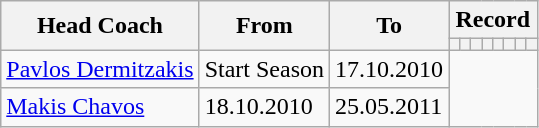<table class="wikitable" style="text-align: left">
<tr>
<th rowspan=2>Head Coach</th>
<th rowspan=2>From</th>
<th rowspan=2>To</th>
<th colspan=8>Record</th>
</tr>
<tr>
<th></th>
<th></th>
<th></th>
<th></th>
<th></th>
<th></th>
<th></th>
<th></th>
</tr>
<tr>
<td> <a href='#'>Pavlos Dermitzakis</a></td>
<td>Start Season</td>
<td>17.10.2010<br></td>
</tr>
<tr>
<td> <a href='#'>Makis Chavos</a></td>
<td>18.10.2010</td>
<td>25.05.2011<br></td>
</tr>
</table>
